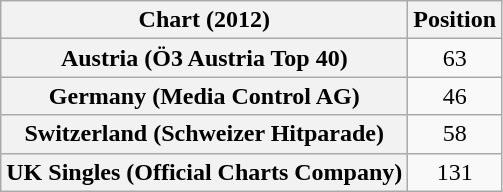<table class="wikitable sortable plainrowheaders" style="text-align:center;">
<tr>
<th>Chart (2012)</th>
<th>Position</th>
</tr>
<tr>
<th scope="row">Austria (Ö3 Austria Top 40)</th>
<td style="text-align:center;">63</td>
</tr>
<tr>
<th scope="row">Germany (Media Control AG)</th>
<td style="text-align:center;">46</td>
</tr>
<tr>
<th scope="row">Switzerland (Schweizer Hitparade)</th>
<td style="text-align:center;">58</td>
</tr>
<tr>
<th scope="row">UK Singles (Official Charts Company)</th>
<td style="text-align:center;">131</td>
</tr>
</table>
